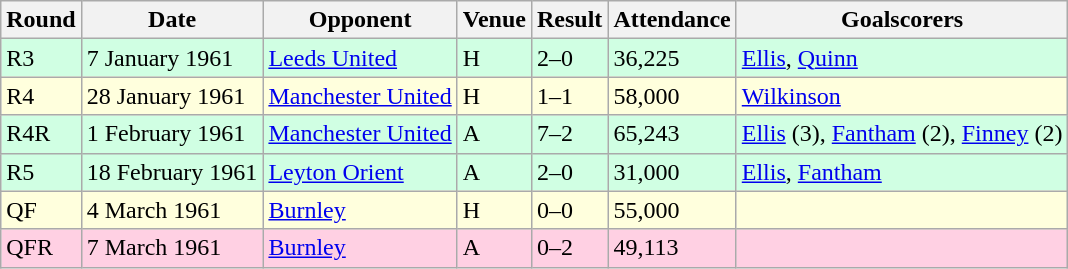<table class="wikitable">
<tr>
<th>Round</th>
<th>Date</th>
<th>Opponent</th>
<th>Venue</th>
<th>Result</th>
<th>Attendance</th>
<th>Goalscorers</th>
</tr>
<tr style="background:#d0ffe3;">
<td>R3</td>
<td>7 January 1961</td>
<td><a href='#'>Leeds United</a></td>
<td>H</td>
<td>2–0</td>
<td>36,225</td>
<td><a href='#'>Ellis</a>, <a href='#'>Quinn</a></td>
</tr>
<tr style="background:#ffd;">
<td>R4</td>
<td>28 January 1961</td>
<td><a href='#'>Manchester United</a></td>
<td>H</td>
<td>1–1</td>
<td>58,000</td>
<td><a href='#'>Wilkinson</a></td>
</tr>
<tr style="background:#d0ffe3;">
<td>R4R</td>
<td>1 February 1961</td>
<td><a href='#'>Manchester United</a></td>
<td>A</td>
<td>7–2</td>
<td>65,243</td>
<td><a href='#'>Ellis</a> (3), <a href='#'>Fantham</a> (2), <a href='#'>Finney</a> (2)</td>
</tr>
<tr style="background:#d0ffe3;">
<td>R5</td>
<td>18 February 1961</td>
<td><a href='#'>Leyton Orient</a></td>
<td>A</td>
<td>2–0</td>
<td>31,000</td>
<td><a href='#'>Ellis</a>, <a href='#'>Fantham</a></td>
</tr>
<tr style="background:#ffd;">
<td>QF</td>
<td>4 March 1961</td>
<td><a href='#'>Burnley</a></td>
<td>H</td>
<td>0–0</td>
<td>55,000</td>
<td></td>
</tr>
<tr style="background:#ffd0e3;">
<td>QFR</td>
<td>7 March 1961</td>
<td><a href='#'>Burnley</a></td>
<td>A</td>
<td>0–2</td>
<td>49,113</td>
<td></td>
</tr>
</table>
